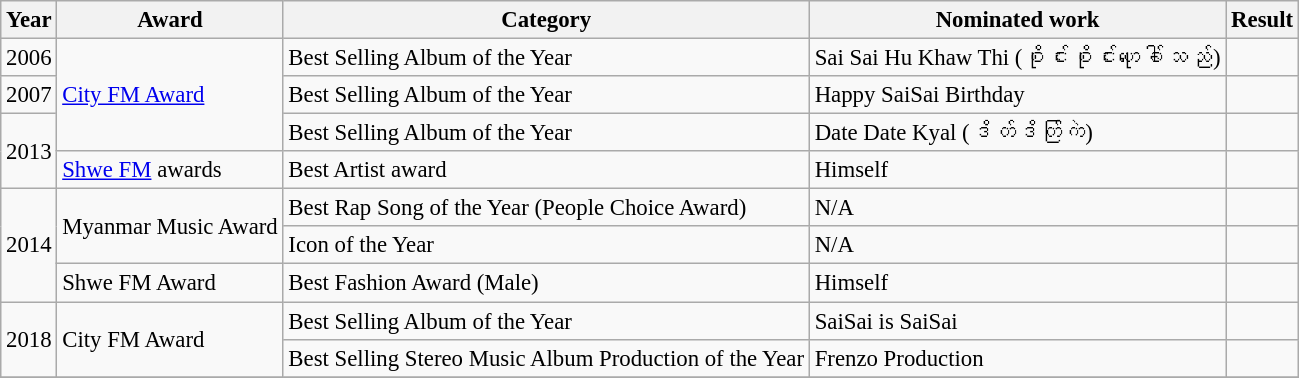<table class="wikitable" style="font-size: 95%">
<tr>
<th>Year</th>
<th>Award</th>
<th>Category</th>
<th>Nominated work</th>
<th>Result</th>
</tr>
<tr>
<td>2006</td>
<td rowspan="3"><a href='#'>City FM Award</a></td>
<td>Best Selling Album of the Year</td>
<td>Sai Sai Hu Khaw Thi (စိုင်းစိုင်းဟုခေါ်သည်)</td>
<td> </td>
</tr>
<tr>
<td>2007</td>
<td>Best Selling Album of the Year</td>
<td>Happy SaiSai Birthday</td>
<td> </td>
</tr>
<tr>
<td rowspan="2">2013</td>
<td>Best Selling Album of the Year</td>
<td>Date Date Kyal (ဒိတ်ဒိတ်ကြဲ)</td>
<td> </td>
</tr>
<tr>
<td><a href='#'>Shwe FM</a> awards</td>
<td>Best Artist award</td>
<td>Himself</td>
<td></td>
</tr>
<tr>
<td rowspan="3"valign="center">2014</td>
<td rowspan="2"valign="center">Myanmar Music Award</td>
<td>Best Rap Song of  the Year (People Choice Award)</td>
<td>N/A</td>
<td></td>
</tr>
<tr>
<td>Icon of the Year</td>
<td>N/A</td>
<td></td>
</tr>
<tr>
<td>Shwe FM Award</td>
<td>Best Fashion Award (Male)</td>
<td>Himself</td>
<td></td>
</tr>
<tr>
<td rowspan="2">2018</td>
<td rowspan="2">City FM Award</td>
<td>Best Selling Album of the Year</td>
<td>SaiSai is SaiSai</td>
<td> </td>
</tr>
<tr>
<td>Best Selling Stereo Music Album Production of the Year</td>
<td>Frenzo Production</td>
<td> </td>
</tr>
<tr>
</tr>
</table>
